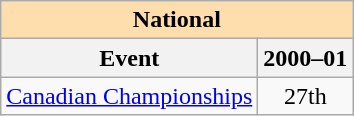<table class="wikitable" style="text-align:center">
<tr>
<th style="background-color: #ffdead; " colspan=2 align=center>National</th>
</tr>
<tr>
<th>Event</th>
<th>2000–01</th>
</tr>
<tr>
<td align=left><a href='#'>Canadian Championships</a></td>
<td>27th</td>
</tr>
</table>
